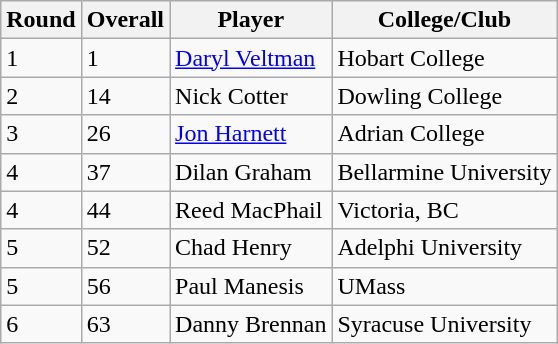<table class="wikitable">
<tr>
<th>Round</th>
<th>Overall</th>
<th>Player</th>
<th>College/Club</th>
</tr>
<tr>
<td>1</td>
<td>1</td>
<td><a href='#'>Daryl Veltman</a></td>
<td>Hobart College</td>
</tr>
<tr>
<td>2</td>
<td>14</td>
<td>Nick Cotter</td>
<td>Dowling College</td>
</tr>
<tr>
<td>3</td>
<td>26</td>
<td><a href='#'>Jon Harnett</a></td>
<td>Adrian College</td>
</tr>
<tr>
<td>4</td>
<td>37</td>
<td>Dilan Graham</td>
<td>Bellarmine University</td>
</tr>
<tr>
<td>4</td>
<td>44</td>
<td>Reed MacPhail</td>
<td>Victoria, BC</td>
</tr>
<tr>
<td>5</td>
<td>52</td>
<td>Chad Henry</td>
<td>Adelphi University</td>
</tr>
<tr>
<td>5</td>
<td>56</td>
<td>Paul Manesis</td>
<td>UMass</td>
</tr>
<tr>
<td>6</td>
<td>63</td>
<td>Danny Brennan</td>
<td>Syracuse University</td>
</tr>
</table>
